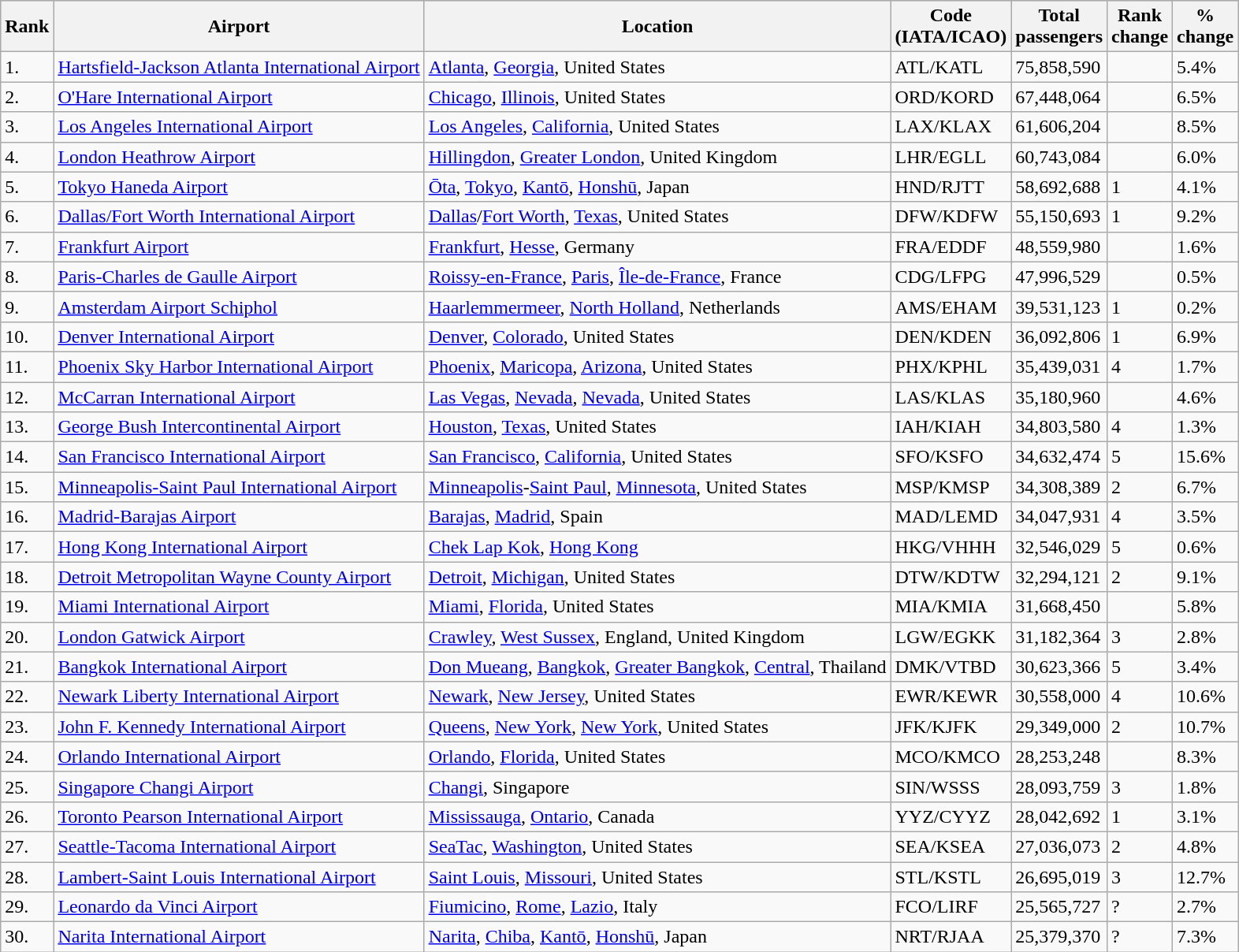<table class="wikitable sortable" style="-size: 85%" width= align=>
<tr style="background:lightgrey;">
<th>Rank</th>
<th>Airport</th>
<th>Location</th>
<th>Code<br>(IATA/ICAO)</th>
<th>Total<br>passengers</th>
<th>Rank<br>change</th>
<th>%<br>change</th>
</tr>
<tr>
<td>1.</td>
<td> <a href='#'>Hartsfield-Jackson Atlanta International Airport</a></td>
<td><a href='#'>Atlanta</a>, <a href='#'>Georgia</a>, United States</td>
<td>ATL/KATL</td>
<td>75,858,590</td>
<td></td>
<td>5.4%</td>
</tr>
<tr>
<td>2.</td>
<td> <a href='#'>O'Hare International Airport</a></td>
<td><a href='#'>Chicago</a>, <a href='#'>Illinois</a>, United States</td>
<td>ORD/KORD</td>
<td>67,448,064</td>
<td></td>
<td>6.5%</td>
</tr>
<tr>
<td>3.</td>
<td> <a href='#'>Los Angeles International Airport</a></td>
<td><a href='#'>Los Angeles</a>, <a href='#'>California</a>, United States</td>
<td>LAX/KLAX</td>
<td>61,606,204</td>
<td></td>
<td>8.5%</td>
</tr>
<tr>
<td>4.</td>
<td> <a href='#'>London Heathrow Airport</a></td>
<td><a href='#'>Hillingdon</a>, <a href='#'>Greater London</a>, United Kingdom</td>
<td>LHR/EGLL</td>
<td>60,743,084</td>
<td></td>
<td>6.0%</td>
</tr>
<tr>
<td>5.</td>
<td> <a href='#'>Tokyo Haneda Airport</a></td>
<td><a href='#'>Ōta</a>, <a href='#'>Tokyo</a>, <a href='#'>Kantō</a>, <a href='#'>Honshū</a>, Japan</td>
<td>HND/RJTT</td>
<td>58,692,688</td>
<td>1</td>
<td>4.1%</td>
</tr>
<tr>
<td>6.</td>
<td> <a href='#'>Dallas/Fort Worth International Airport</a></td>
<td><a href='#'>Dallas</a>/<a href='#'>Fort Worth</a>, <a href='#'>Texas</a>, United States</td>
<td>DFW/KDFW</td>
<td>55,150,693</td>
<td>1</td>
<td>9.2%</td>
</tr>
<tr>
<td>7.</td>
<td> <a href='#'>Frankfurt Airport</a></td>
<td><a href='#'>Frankfurt</a>, <a href='#'>Hesse</a>, Germany</td>
<td>FRA/EDDF</td>
<td>48,559,980</td>
<td></td>
<td>1.6%</td>
</tr>
<tr>
<td>8.</td>
<td> <a href='#'>Paris-Charles de Gaulle Airport</a></td>
<td><a href='#'>Roissy-en-France</a>, <a href='#'>Paris</a>, <a href='#'>Île-de-France</a>, France</td>
<td>CDG/LFPG</td>
<td>47,996,529</td>
<td></td>
<td>0.5%</td>
</tr>
<tr>
<td>9.</td>
<td> <a href='#'>Amsterdam Airport Schiphol</a></td>
<td><a href='#'>Haarlemmermeer</a>, <a href='#'>North Holland</a>, Netherlands</td>
<td>AMS/EHAM</td>
<td>39,531,123</td>
<td>1</td>
<td>0.2%</td>
</tr>
<tr>
<td>10.</td>
<td> <a href='#'>Denver International Airport</a></td>
<td><a href='#'>Denver</a>, <a href='#'>Colorado</a>, United States</td>
<td>DEN/KDEN</td>
<td>36,092,806</td>
<td>1</td>
<td>6.9%</td>
</tr>
<tr>
<td>11.</td>
<td> <a href='#'>Phoenix Sky Harbor International Airport</a></td>
<td><a href='#'>Phoenix</a>, <a href='#'>Maricopa</a>, <a href='#'>Arizona</a>, United States</td>
<td>PHX/KPHL</td>
<td>35,439,031</td>
<td>4</td>
<td>1.7%</td>
</tr>
<tr>
<td>12.</td>
<td> <a href='#'>McCarran International Airport</a></td>
<td><a href='#'>Las Vegas</a>, <a href='#'>Nevada</a>, <a href='#'>Nevada</a>, United States</td>
<td>LAS/KLAS</td>
<td>35,180,960</td>
<td></td>
<td>4.6%</td>
</tr>
<tr>
<td>13.</td>
<td> <a href='#'>George Bush Intercontinental Airport</a></td>
<td><a href='#'>Houston</a>, <a href='#'>Texas</a>, United States</td>
<td>IAH/KIAH</td>
<td>34,803,580</td>
<td>4</td>
<td>1.3%</td>
</tr>
<tr>
<td>14.</td>
<td> <a href='#'>San Francisco International Airport</a></td>
<td><a href='#'>San Francisco</a>, <a href='#'>California</a>, United States</td>
<td>SFO/KSFO</td>
<td>34,632,474</td>
<td>5</td>
<td>15.6%</td>
</tr>
<tr>
<td>15.</td>
<td> <a href='#'>Minneapolis-Saint Paul International Airport</a></td>
<td><a href='#'>Minneapolis</a>-<a href='#'>Saint Paul</a>, <a href='#'>Minnesota</a>, United States</td>
<td>MSP/KMSP</td>
<td>34,308,389</td>
<td>2</td>
<td>6.7%</td>
</tr>
<tr>
<td>16.</td>
<td> <a href='#'>Madrid-Barajas Airport</a></td>
<td><a href='#'>Barajas</a>, <a href='#'>Madrid</a>, Spain</td>
<td>MAD/LEMD</td>
<td>34,047,931</td>
<td>4</td>
<td>3.5%</td>
</tr>
<tr>
<td>17.</td>
<td> <a href='#'>Hong Kong International Airport</a></td>
<td><a href='#'>Chek Lap Kok</a>, <a href='#'>Hong Kong</a></td>
<td>HKG/VHHH</td>
<td>32,546,029</td>
<td>5</td>
<td>0.6%</td>
</tr>
<tr>
<td>18.</td>
<td> <a href='#'>Detroit Metropolitan Wayne County Airport</a></td>
<td><a href='#'>Detroit</a>, <a href='#'>Michigan</a>, United States</td>
<td>DTW/KDTW</td>
<td>32,294,121</td>
<td>2</td>
<td>9.1%</td>
</tr>
<tr>
<td>19.</td>
<td> <a href='#'>Miami International Airport</a></td>
<td><a href='#'>Miami</a>, <a href='#'>Florida</a>, United States</td>
<td>MIA/KMIA</td>
<td>31,668,450</td>
<td></td>
<td>5.8%</td>
</tr>
<tr>
<td>20.</td>
<td> <a href='#'>London Gatwick Airport</a></td>
<td><a href='#'>Crawley</a>, <a href='#'>West Sussex</a>, England, United Kingdom</td>
<td>LGW/EGKK</td>
<td>31,182,364</td>
<td>3</td>
<td>2.8%</td>
</tr>
<tr>
<td>21.</td>
<td> <a href='#'>Bangkok International Airport</a></td>
<td><a href='#'>Don Mueang</a>, <a href='#'>Bangkok</a>, <a href='#'>Greater Bangkok</a>, <a href='#'>Central</a>, Thailand</td>
<td>DMK/VTBD</td>
<td>30,623,366</td>
<td>5</td>
<td>3.4%</td>
</tr>
<tr>
<td>22.</td>
<td> <a href='#'>Newark Liberty International Airport</a></td>
<td><a href='#'>Newark</a>, <a href='#'>New Jersey</a>, United States</td>
<td>EWR/KEWR</td>
<td>30,558,000</td>
<td>4</td>
<td>10.6%</td>
</tr>
<tr>
<td>23.</td>
<td> <a href='#'>John F. Kennedy International Airport</a></td>
<td><a href='#'>Queens</a>, <a href='#'>New York</a>, <a href='#'>New York</a>, United States</td>
<td>JFK/KJFK</td>
<td>29,349,000</td>
<td>2</td>
<td>10.7%</td>
</tr>
<tr>
<td>24.</td>
<td> <a href='#'>Orlando International Airport</a></td>
<td><a href='#'>Orlando</a>, <a href='#'>Florida</a>, United States</td>
<td>MCO/KMCO</td>
<td>28,253,248</td>
<td></td>
<td>8.3%</td>
</tr>
<tr>
<td>25.</td>
<td> <a href='#'>Singapore Changi Airport</a></td>
<td><a href='#'>Changi</a>, Singapore</td>
<td>SIN/WSSS</td>
<td>28,093,759</td>
<td>3</td>
<td>1.8%</td>
</tr>
<tr>
<td>26.</td>
<td> <a href='#'>Toronto Pearson International Airport</a></td>
<td><a href='#'>Mississauga</a>, <a href='#'>Ontario</a>, Canada</td>
<td>YYZ/CYYZ</td>
<td>28,042,692</td>
<td>1</td>
<td>3.1%</td>
</tr>
<tr>
<td>27.</td>
<td> <a href='#'>Seattle-Tacoma International Airport</a></td>
<td><a href='#'>SeaTac</a>, <a href='#'>Washington</a>, United States</td>
<td>SEA/KSEA</td>
<td>27,036,073</td>
<td>2</td>
<td>4.8%</td>
</tr>
<tr>
<td>28.</td>
<td> <a href='#'>Lambert-Saint Louis International Airport</a></td>
<td><a href='#'>Saint Louis</a>, <a href='#'>Missouri</a>, United States</td>
<td>STL/KSTL</td>
<td>26,695,019</td>
<td>3</td>
<td>12.7%</td>
</tr>
<tr>
<td>29.</td>
<td> <a href='#'>Leonardo da Vinci Airport</a></td>
<td><a href='#'>Fiumicino</a>, <a href='#'>Rome</a>, <a href='#'>Lazio</a>, Italy</td>
<td>FCO/LIRF</td>
<td>25,565,727</td>
<td>?</td>
<td>2.7%</td>
</tr>
<tr>
<td>30.</td>
<td> <a href='#'>Narita International Airport</a></td>
<td><a href='#'>Narita</a>, <a href='#'>Chiba</a>, <a href='#'>Kantō</a>, <a href='#'>Honshū</a>, Japan</td>
<td>NRT/RJAA</td>
<td>25,379,370</td>
<td>?</td>
<td>7.3%</td>
</tr>
</table>
